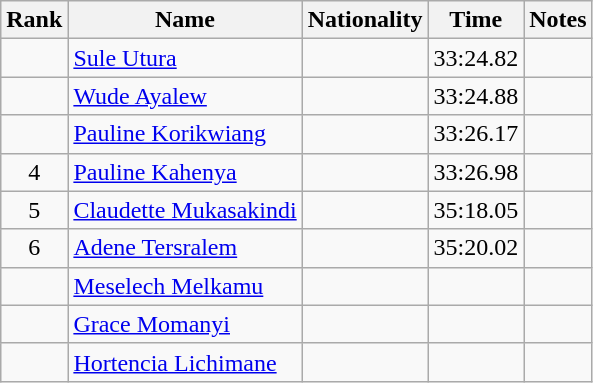<table class="wikitable sortable" style="text-align:center">
<tr>
<th>Rank</th>
<th>Name</th>
<th>Nationality</th>
<th>Time</th>
<th>Notes</th>
</tr>
<tr>
<td></td>
<td align=left><a href='#'>Sule Utura</a></td>
<td align=left></td>
<td>33:24.82</td>
<td></td>
</tr>
<tr>
<td></td>
<td align=left><a href='#'>Wude Ayalew</a></td>
<td align=left></td>
<td>33:24.88</td>
<td></td>
</tr>
<tr>
<td></td>
<td align=left><a href='#'>Pauline Korikwiang</a></td>
<td align=left></td>
<td>33:26.17</td>
<td></td>
</tr>
<tr>
<td>4</td>
<td align=left><a href='#'>Pauline Kahenya</a></td>
<td align=left></td>
<td>33:26.98</td>
<td></td>
</tr>
<tr>
<td>5</td>
<td align=left><a href='#'>Claudette Mukasakindi</a></td>
<td align=left></td>
<td>35:18.05</td>
<td></td>
</tr>
<tr>
<td>6</td>
<td align=left><a href='#'>Adene Tersralem</a></td>
<td align=left></td>
<td>35:20.02</td>
<td></td>
</tr>
<tr>
<td></td>
<td align=left><a href='#'>Meselech Melkamu</a></td>
<td align=left></td>
<td></td>
<td></td>
</tr>
<tr>
<td></td>
<td align=left><a href='#'>Grace Momanyi</a></td>
<td align=left></td>
<td></td>
<td></td>
</tr>
<tr>
<td></td>
<td align=left><a href='#'>Hortencia Lichimane</a></td>
<td align=left></td>
<td></td>
<td></td>
</tr>
</table>
